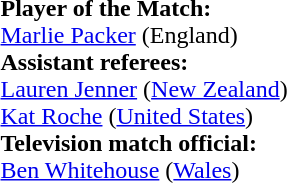<table style="width:100%">
<tr>
<td><br><strong>Player of the Match:</strong>
<br><a href='#'>Marlie Packer</a> (England)<br><strong>Assistant referees:</strong>
<br><a href='#'>Lauren Jenner</a> (<a href='#'>New Zealand</a>)
<br><a href='#'>Kat Roche</a> (<a href='#'>United States</a>)
<br><strong>Television match official:</strong>
<br><a href='#'>Ben Whitehouse</a> (<a href='#'>Wales</a>)</td>
</tr>
</table>
